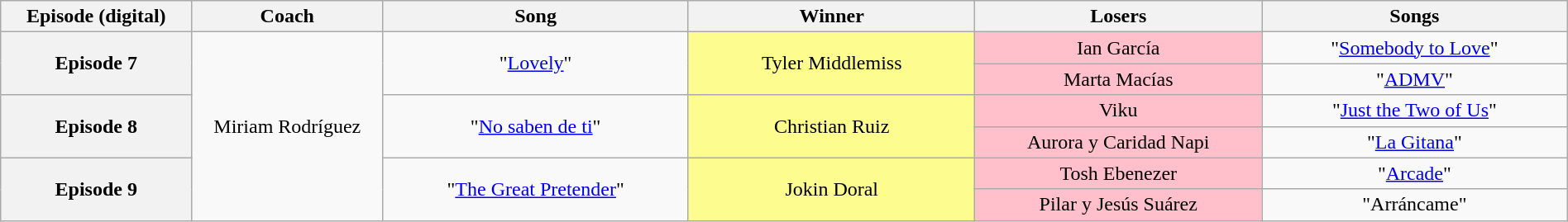<table class="wikitable" style="text-align: center; width:100%">
<tr>
<th style="width:10%">Episode (digital)</th>
<th style="width:10%">Coach</th>
<th style="width:16%">Song</th>
<th style="width:15%">Winner</th>
<th style="width:15%">Losers</th>
<th style="width:16%">Songs</th>
</tr>
<tr>
<th rowspan="2">Episode 7<br></th>
<td rowspan="6">Miriam Rodríguez</td>
<td rowspan="2">"<a href='#'>Lovely</a>"</td>
<td rowspan="2" style="background:#fdfc8f">Tyler Middlemiss</td>
<td style="background: pink">Ian García</td>
<td>"<a href='#'>Somebody to Love</a>"</td>
</tr>
<tr>
<td style="background: pink">Marta Macías</td>
<td>"<a href='#'>ADMV</a>"</td>
</tr>
<tr>
<th rowspan="2">Episode 8<br></th>
<td rowspan="2">"<a href='#'>No saben de ti</a>"</td>
<td rowspan="2" style="background:#fdfc8f">Christian Ruiz</td>
<td style="background: pink">Viku</td>
<td>"<a href='#'>Just the Two of Us</a>"</td>
</tr>
<tr>
<td style="background: pink">Aurora y Caridad Napi</td>
<td>"<a href='#'>La Gitana</a>"</td>
</tr>
<tr>
<th rowspan="2">Episode 9<br></th>
<td rowspan="2">"<a href='#'>The Great Pretender</a>"</td>
<td rowspan="2" style="background:#fdfc8f">Jokin Doral</td>
<td style="background: pink">Tosh Ebenezer</td>
<td>"<a href='#'>Arcade</a>"</td>
</tr>
<tr>
<td style="background: pink">Pilar y Jesús Suárez</td>
<td>"Arráncame"</td>
</tr>
</table>
